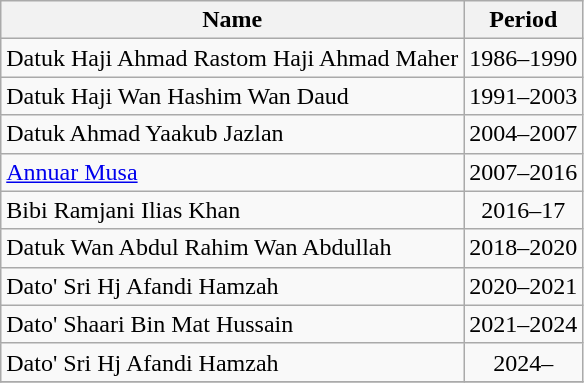<table class="wikitable">
<tr>
<th text-align:center;">Name</th>
<th text-align:center;">Period</th>
</tr>
<tr>
<td> Datuk Haji Ahmad Rastom Haji Ahmad Maher</td>
<td align=center>1986–1990</td>
</tr>
<tr>
<td> Datuk Haji Wan Hashim Wan Daud</td>
<td align=center>1991–2003</td>
</tr>
<tr>
<td> Datuk Ahmad Yaakub Jazlan</td>
<td align=center>2004–2007</td>
</tr>
<tr>
<td> <a href='#'>Annuar Musa</a></td>
<td align=center>2007–2016</td>
</tr>
<tr>
<td> Bibi Ramjani Ilias Khan</td>
<td align=center>2016–17</td>
</tr>
<tr>
<td> Datuk Wan Abdul Rahim Wan Abdullah</td>
<td align=center>2018–2020</td>
</tr>
<tr>
<td> Dato' Sri Hj Afandi Hamzah</td>
<td align=center>2020–2021</td>
</tr>
<tr>
<td> Dato' Shaari Bin Mat Hussain</td>
<td align=center>2021–2024</td>
</tr>
<tr>
<td> Dato' Sri Hj Afandi Hamzah</td>
<td align=center>2024–</td>
</tr>
<tr>
</tr>
</table>
